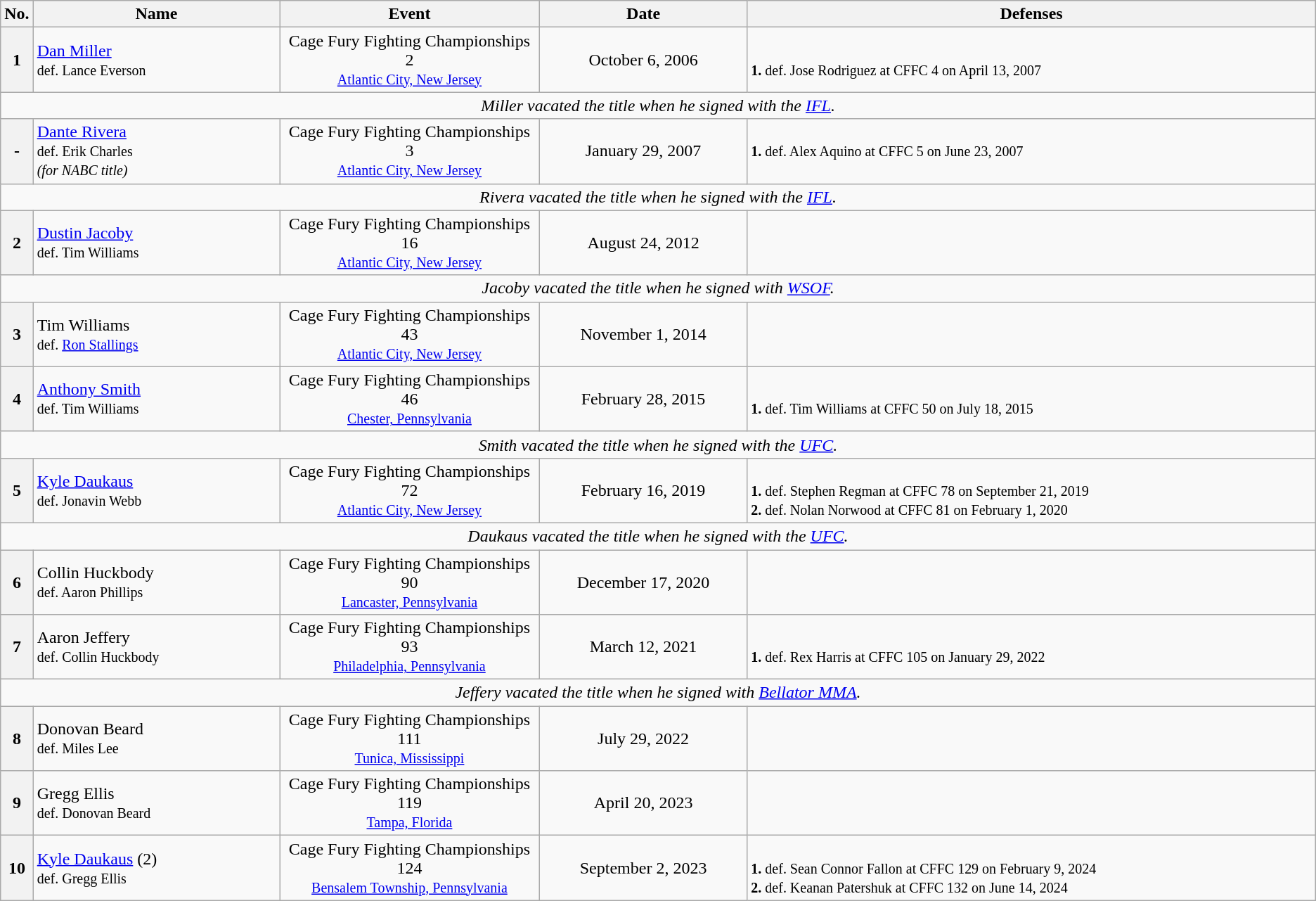<table class="wikitable">
<tr>
<th width=1%>No.</th>
<th width=19%>Name</th>
<th width=20%>Event</th>
<th width=16%>Date</th>
<th width=44%>Defenses</th>
</tr>
<tr>
<th>1</th>
<td style="text-align:left"> <a href='#'>Dan Miller</a><br><small>def. Lance Everson</small></td>
<td style="text-align:center">Cage Fury Fighting Championships 2<br><small><a href='#'>Atlantic City, New Jersey</a></small></td>
<td style="text-align:center">October 6, 2006</td>
<td><br><small><strong>1.</strong> def. Jose Rodriguez at CFFC 4 on April 13, 2007</small></td>
</tr>
<tr>
<td style="text-align:center" colspan="5"><em>Miller vacated the title when he signed with the <a href='#'>IFL</a>.</em></td>
</tr>
<tr>
<th>-</th>
<td style="text-align:left"> <a href='#'>Dante Rivera</a><br><small>def. Erik Charles <br><em>(for NABC title)</em> </small></td>
<td style="text-align:center">Cage Fury Fighting Championships 3<br><small><a href='#'>Atlantic City, New Jersey</a></small></td>
<td style="text-align:center">January 29, 2007</td>
<td><small><strong>1.</strong> def. Alex Aquino at CFFC 5 on June 23, 2007</small></td>
</tr>
<tr>
<td style="text-align:center" colspan="5"><em>Rivera vacated the title when he signed with the <a href='#'>IFL</a>.</em></td>
</tr>
<tr>
<th>2</th>
<td style="text-align:left"> <a href='#'>Dustin Jacoby</a><br><small>def. Tim Williams</small></td>
<td style="text-align:center">Cage Fury Fighting Championships 16<br><small><a href='#'>Atlantic City, New Jersey</a></small></td>
<td style="text-align:center">August 24, 2012</td>
<td></td>
</tr>
<tr>
<td style="text-align:center" colspan="5"><em>Jacoby vacated the title when he signed with <a href='#'>WSOF</a>.</em></td>
</tr>
<tr>
<th>3</th>
<td style="text-align:left"> Tim Williams<br><small>def. <a href='#'>Ron Stallings</a></small></td>
<td style="text-align:center">Cage Fury Fighting Championships 43<br><small><a href='#'>Atlantic City, New Jersey</a></small></td>
<td style="text-align:center">November 1, 2014</td>
<td></td>
</tr>
<tr>
<th>4</th>
<td style="text-align:left"> <a href='#'>Anthony Smith</a><br><small>def. Tim Williams</small></td>
<td style="text-align:center">Cage Fury Fighting Championships 46<br><small><a href='#'>Chester, Pennsylvania</a></small></td>
<td style="text-align:center">February 28, 2015</td>
<td><br><small><strong>1.</strong> def. Tim Williams at CFFC 50 on July 18, 2015</small></td>
</tr>
<tr>
<td style="text-align:center" colspan="5"><em>Smith vacated the title when he signed with the <a href='#'>UFC</a>.</em></td>
</tr>
<tr>
<th>5</th>
<td style="text-align:left"> <a href='#'>Kyle Daukaus</a><br><small>def. Jonavin Webb</small></td>
<td style="text-align:center">Cage Fury Fighting Championships 72<br><small><a href='#'>Atlantic City, New Jersey</a></small></td>
<td style="text-align:center">February 16, 2019</td>
<td><br><small><strong>1.</strong> def. Stephen Regman at CFFC 78 on September 21, 2019<br>
<strong>2.</strong> def. Nolan Norwood at CFFC 81 on February 1, 2020</small></td>
</tr>
<tr>
<td style="text-align:center" colspan="5"><em>Daukaus vacated the title when he signed with the <a href='#'>UFC</a>.</em></td>
</tr>
<tr>
<th>6</th>
<td style="text-align:left"> Collin Huckbody<br><small>def. Aaron Phillips</small></td>
<td style="text-align:center">Cage Fury Fighting Championships 90<br><small><a href='#'>Lancaster, Pennsylvania</a></small></td>
<td style="text-align:center">December 17, 2020</td>
<td></td>
</tr>
<tr>
<th>7</th>
<td style="text-align:left"> Aaron Jeffery<br><small>def. Collin Huckbody</small></td>
<td style="text-align:center">Cage Fury Fighting Championships 93<br><small><a href='#'>Philadelphia, Pennsylvania</a></small></td>
<td style="text-align:center">March 12, 2021</td>
<td><br><small><strong>1.</strong> def. Rex Harris at CFFC 105 on January 29, 2022<br></small></td>
</tr>
<tr>
<td style="text-align:center" colspan="5"><em>Jeffery vacated the title when he signed with <a href='#'>Bellator MMA</a>.</em></td>
</tr>
<tr>
<th>8</th>
<td style="text-align:left"> Donovan Beard<br><small>def. Miles Lee</small></td>
<td style="text-align:center">Cage Fury Fighting Championships 111<br><small><a href='#'>Tunica, Mississippi</a></small></td>
<td style="text-align:center">July 29, 2022</td>
<td></td>
</tr>
<tr>
<th>9</th>
<td style="text-align:left"> Gregg Ellis<br><small>def. Donovan Beard</small></td>
<td style="text-align:center">Cage Fury Fighting Championships 119<br><small><a href='#'>Tampa, Florida</a></small></td>
<td style="text-align:center">April 20, 2023</td>
<td></td>
</tr>
<tr>
<th>10</th>
<td style="text-align:left"> <a href='#'>Kyle Daukaus</a> (2)<br><small>def. Gregg Ellis</small></td>
<td style="text-align:center">Cage Fury Fighting Championships 124<br><small><a href='#'>Bensalem Township, Pennsylvania</a></small></td>
<td style="text-align:center">September 2, 2023</td>
<td><br><small><strong>1.</strong> def. Sean Connor Fallon at CFFC 129 on February 9, 2024<br>
<strong>2.</strong> def. Keanan Patershuk at CFFC 132 on June 14, 2024</small></td>
</tr>
</table>
